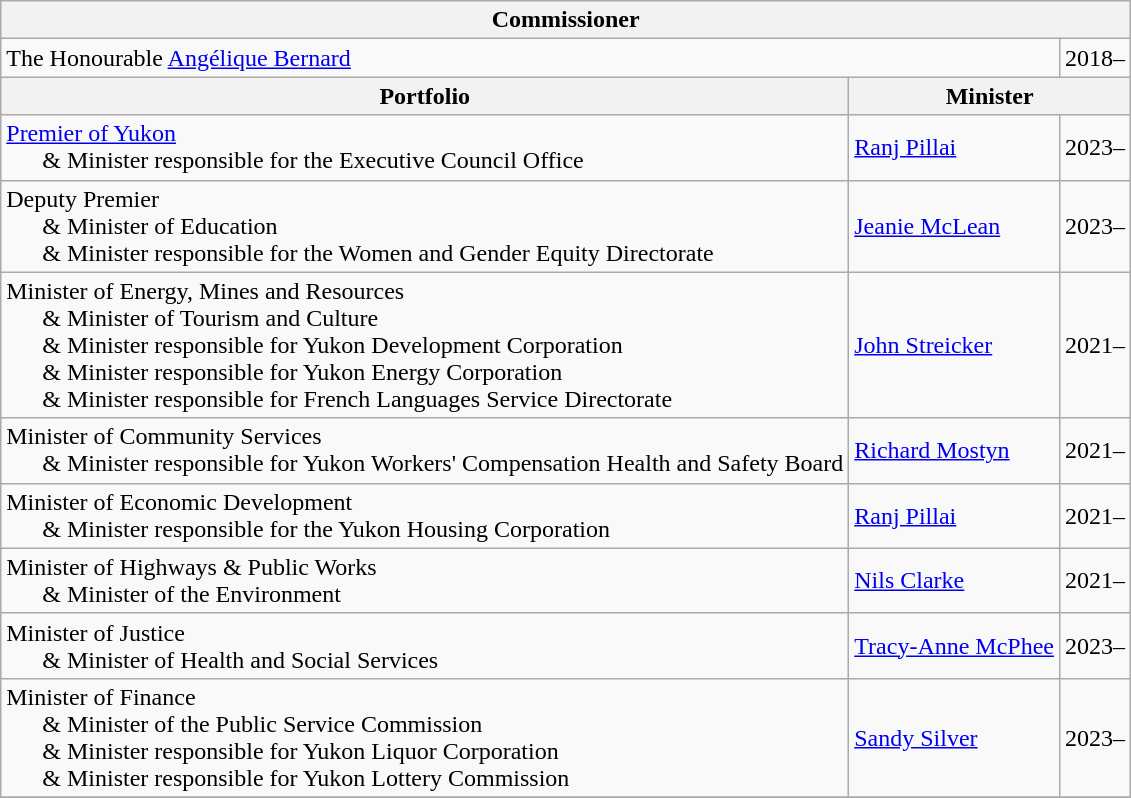<table class="wikitable">
<tr>
<th colspan="3">Commissioner</th>
</tr>
<tr>
<td colspan="2">The Honourable <a href='#'>Angélique Bernard</a></td>
<td>2018–</td>
</tr>
<tr>
<th>Portfolio</th>
<th colspan=2>Minister</th>
</tr>
<tr>
<td><a href='#'>Premier of Yukon</a><br>      & Minister responsible for the Executive Council Office</td>
<td><a href='#'>Ranj Pillai</a></td>
<td>2023–</td>
</tr>
<tr>
<td>Deputy Premier<br>      & Minister of Education<br>      & Minister responsible for the Women and Gender Equity Directorate</td>
<td><a href='#'>Jeanie McLean</a></td>
<td>2023–</td>
</tr>
<tr>
<td>Minister of Energy, Mines and Resources<br>      & Minister of Tourism and Culture<br>      & Minister responsible for Yukon Development Corporation<br>      & Minister responsible for Yukon Energy Corporation<br>      & Minister responsible for French Languages Service Directorate</td>
<td><a href='#'>John Streicker</a></td>
<td>2021–</td>
</tr>
<tr>
<td>Minister of Community Services<br>      & Minister responsible for Yukon Workers' Compensation Health and Safety Board</td>
<td><a href='#'>Richard Mostyn</a></td>
<td>2021–</td>
</tr>
<tr>
<td>Minister of Economic Development<br>      & Minister responsible for the Yukon Housing Corporation<br></td>
<td><a href='#'>Ranj Pillai</a></td>
<td>2021–</td>
</tr>
<tr>
<td>Minister of Highways & Public Works<br>      & Minister of the Environment</td>
<td><a href='#'>Nils Clarke</a></td>
<td>2021–</td>
</tr>
<tr>
<td>Minister of Justice<br>      & Minister of Health and Social Services</td>
<td><a href='#'>Tracy-Anne McPhee</a></td>
<td>2023–</td>
</tr>
<tr>
<td>Minister of Finance<br>      & Minister of the Public Service Commission<br>      & Minister responsible for Yukon Liquor Corporation<br>      & Minister responsible for Yukon Lottery Commission</td>
<td><a href='#'>Sandy Silver</a></td>
<td>2023–</td>
</tr>
<tr>
</tr>
</table>
